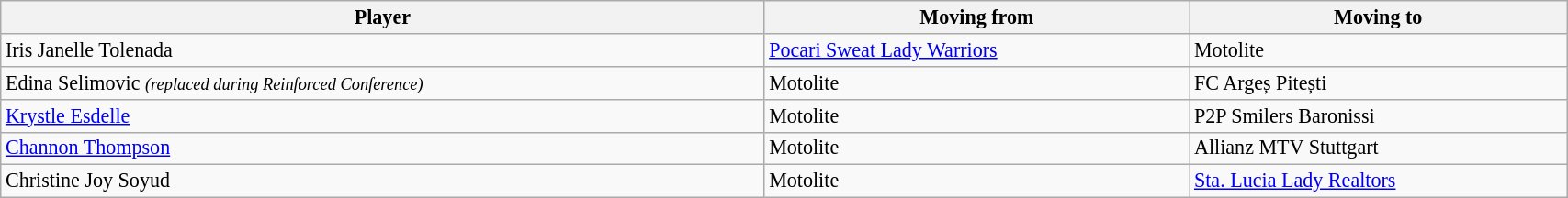<table class="wikitable sortable" style="width:90%; font-size:92%; ">
<tr>
<th>Player</th>
<th>Moving from</th>
<th>Moving to</th>
</tr>
<tr>
<td> Iris Janelle Tolenada</td>
<td> <a href='#'>Pocari Sweat Lady Warriors</a></td>
<td> Motolite</td>
</tr>
<tr>
<td> Edina Selimovic <small><em>(replaced during Reinforced Conference)</em></small></td>
<td> Motolite</td>
<td> FC Argeș Pitești</td>
</tr>
<tr>
<td> <a href='#'>Krystle Esdelle</a></td>
<td> Motolite</td>
<td> P2P Smilers Baronissi</td>
</tr>
<tr>
<td> <a href='#'>Channon Thompson</a></td>
<td> Motolite</td>
<td> Allianz MTV Stuttgart</td>
</tr>
<tr>
<td> Christine Joy Soyud</td>
<td> Motolite</td>
<td> <a href='#'>Sta. Lucia Lady Realtors</a></td>
</tr>
</table>
